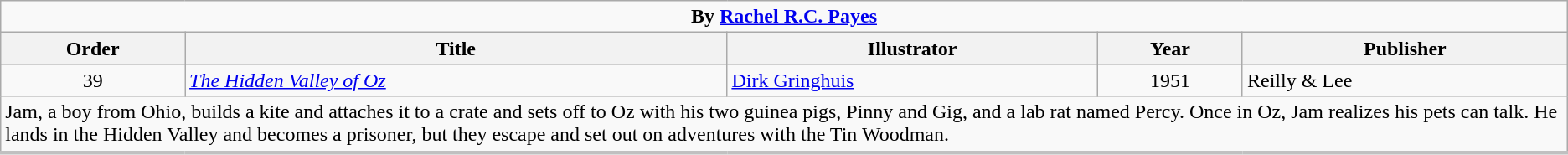<table class="wikitable">
<tr>
<td colspan="6" style="text-align:center;"><strong>By <a href='#'>Rachel R.C. Payes</a></strong></td>
</tr>
<tr>
<th>Order</th>
<th>Title</th>
<th>Illustrator</th>
<th>Year</th>
<th>Publisher</th>
</tr>
<tr>
<td style="text-align:center;">39</td>
<td><em><a href='#'>The Hidden Valley of Oz</a></em></td>
<td><a href='#'>Dirk Gringhuis</a></td>
<td style="text-align:center;">1951</td>
<td>Reilly & Lee</td>
</tr>
<tr style="border-bottom: 3px solid silver;">
<td colspan="5">Jam, a boy from Ohio, builds a kite and attaches it to a crate and sets off to Oz with his two guinea pigs, Pinny and Gig, and a lab rat named Percy. Once in Oz, Jam realizes his pets can talk. He lands in the Hidden Valley and becomes a prisoner, but they escape and set out on adventures with the Tin Woodman.</td>
</tr>
</table>
